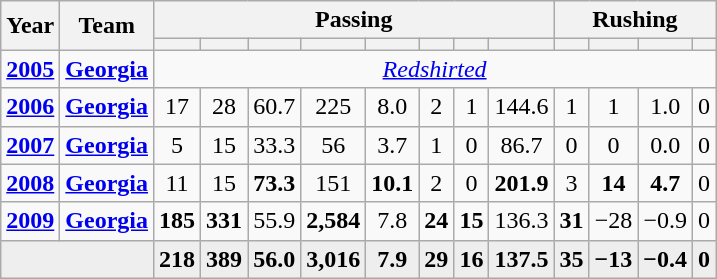<table class="wikitable sortable" style="text-align:center;">
<tr>
<th rowspan=2>Year</th>
<th rowspan=2>Team</th>
<th colspan=8>Passing</th>
<th colspan=4>Rushing</th>
</tr>
<tr>
<th></th>
<th></th>
<th></th>
<th></th>
<th></th>
<th></th>
<th></th>
<th></th>
<th></th>
<th></th>
<th></th>
<th></th>
</tr>
<tr>
<td><strong><a href='#'>2005</a></strong></td>
<td><strong><a href='#'>Georgia</a></strong></td>
<td colspan="12"> <em><a href='#'>Redshirted</a></em></td>
</tr>
<tr>
<td><strong><a href='#'>2006</a></strong></td>
<td><strong><a href='#'>Georgia</a></strong></td>
<td>17</td>
<td>28</td>
<td>60.7</td>
<td>225</td>
<td>8.0</td>
<td>2</td>
<td>1</td>
<td>144.6</td>
<td>1</td>
<td>1</td>
<td>1.0</td>
<td>0</td>
</tr>
<tr>
<td><strong><a href='#'>2007</a></strong></td>
<td><strong><a href='#'>Georgia</a></strong></td>
<td>5</td>
<td>15</td>
<td>33.3</td>
<td>56</td>
<td>3.7</td>
<td>1</td>
<td>0</td>
<td>86.7</td>
<td>0</td>
<td>0</td>
<td>0.0</td>
<td>0</td>
</tr>
<tr>
<td><strong><a href='#'>2008</a></strong></td>
<td><strong><a href='#'>Georgia</a></strong></td>
<td>11</td>
<td>15</td>
<td><strong>73.3</strong></td>
<td>151</td>
<td><strong>10.1</strong></td>
<td>2</td>
<td>0</td>
<td><strong>201.9</strong></td>
<td>3</td>
<td><strong>14</strong></td>
<td><strong>4.7</strong></td>
<td>0</td>
</tr>
<tr>
<td><strong><a href='#'>2009</a></strong></td>
<td><strong><a href='#'>Georgia</a></strong></td>
<td><strong>185</strong></td>
<td><strong>331</strong></td>
<td>55.9</td>
<td><strong>2,584</strong></td>
<td>7.8</td>
<td><strong>24</strong></td>
<td><strong>15</strong></td>
<td>136.3</td>
<td><strong>31</strong></td>
<td>−28</td>
<td>−0.9</td>
<td>0</td>
</tr>
<tr class="sortbottom" style="background:#eee;">
<td colspan=2><strong></strong></td>
<td><strong>218</strong></td>
<td><strong>389</strong></td>
<td><strong>56.0</strong></td>
<td><strong>3,016</strong></td>
<td><strong>7.9</strong></td>
<td><strong>29</strong></td>
<td><strong>16</strong></td>
<td><strong>137.5</strong></td>
<td><strong>35</strong></td>
<td><strong>−13</strong></td>
<td><strong>−0.4</strong></td>
<td><strong>0</strong></td>
</tr>
</table>
